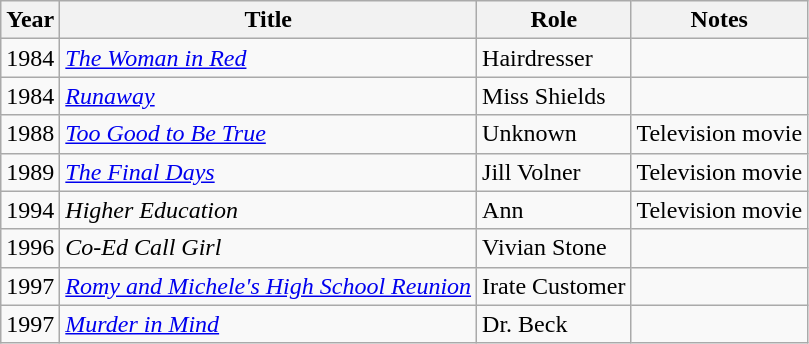<table class="wikitable sortable">
<tr>
<th>Year</th>
<th>Title</th>
<th>Role</th>
<th>Notes</th>
</tr>
<tr>
<td>1984</td>
<td><em><a href='#'>The Woman in Red</a></em></td>
<td>Hairdresser</td>
<td></td>
</tr>
<tr>
<td>1984</td>
<td><em><a href='#'>Runaway</a></em></td>
<td>Miss Shields</td>
<td></td>
</tr>
<tr>
<td>1988</td>
<td><em><a href='#'>Too Good to Be True</a></em></td>
<td>Unknown</td>
<td>Television movie</td>
</tr>
<tr>
<td>1989</td>
<td><em><a href='#'>The Final Days</a></em></td>
<td>Jill Volner</td>
<td>Television movie</td>
</tr>
<tr>
<td>1994</td>
<td><em>Higher Education</em></td>
<td>Ann</td>
<td>Television movie</td>
</tr>
<tr>
<td>1996</td>
<td><em>Co-Ed Call Girl</em></td>
<td>Vivian Stone</td>
<td></td>
</tr>
<tr>
<td>1997</td>
<td><em><a href='#'>Romy and Michele's High School Reunion</a></em></td>
<td>Irate Customer</td>
<td></td>
</tr>
<tr>
<td>1997</td>
<td><em><a href='#'>Murder in Mind</a></em></td>
<td>Dr. Beck</td>
<td></td>
</tr>
</table>
